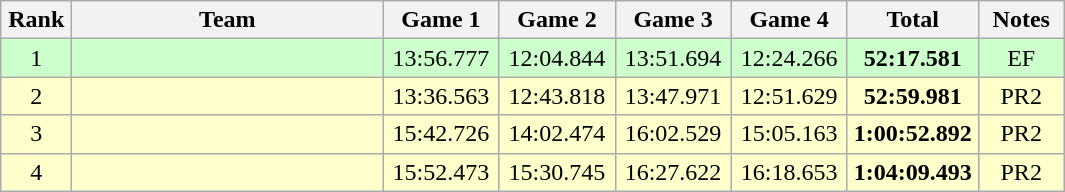<table class=wikitable style="text-align:center">
<tr>
<th width=40>Rank</th>
<th width=200>Team</th>
<th width=70>Game 1</th>
<th width=70>Game 2</th>
<th width=70>Game 3</th>
<th width=70>Game 4</th>
<th width=80>Total</th>
<th width=50>Notes</th>
</tr>
<tr bgcolor="#ccffcc">
<td>1</td>
<td align=left></td>
<td>13:56.777</td>
<td>12:04.844</td>
<td>13:51.694</td>
<td>12:24.266</td>
<td><strong>52:17.581</strong></td>
<td>EF</td>
</tr>
<tr bgcolor="#ffffcc">
<td>2</td>
<td align=left></td>
<td>13:36.563</td>
<td>12:43.818</td>
<td>13:47.971</td>
<td>12:51.629</td>
<td><strong>52:59.981</strong></td>
<td>PR2</td>
</tr>
<tr bgcolor="#ffffcc">
<td>3</td>
<td align=left></td>
<td>15:42.726</td>
<td>14:02.474</td>
<td>16:02.529</td>
<td>15:05.163</td>
<td><strong>1:00:52.892</strong></td>
<td>PR2</td>
</tr>
<tr bgcolor="#ffffcc">
<td>4</td>
<td align=left></td>
<td>15:52.473</td>
<td>15:30.745</td>
<td>16:27.622</td>
<td>16:18.653</td>
<td><strong>1:04:09.493</strong></td>
<td>PR2</td>
</tr>
</table>
